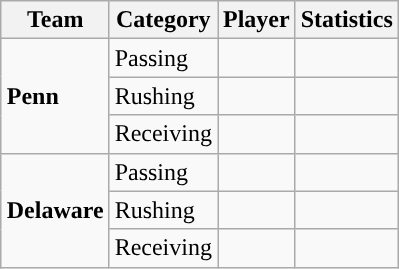<table class="wikitable" style="float: right;">
<tr>
<th>Team</th>
<th>Category</th>
<th>Player</th>
<th>Statistics</th>
</tr>
<tr>
<td rowspan=3><strong>Penn</strong></td>
<td>Passing</td>
<td></td>
<td></td>
</tr>
<tr>
<td>Rushing</td>
<td></td>
<td></td>
</tr>
<tr>
<td>Receiving</td>
<td></td>
<td></td>
</tr>
<tr>
<td rowspan=3><strong>Delaware</strong></td>
<td>Passing</td>
<td></td>
<td></td>
</tr>
<tr>
<td>Rushing</td>
<td></td>
<td></td>
</tr>
<tr>
<td>Receiving</td>
<td></td>
<td></td>
</tr>
</table>
